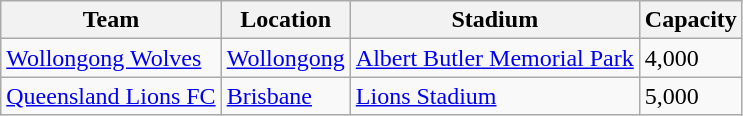<table class="wikitable sortable">
<tr>
<th>Team</th>
<th>Location</th>
<th>Stadium</th>
<th>Capacity</th>
</tr>
<tr>
<td><a href='#'>Wollongong Wolves</a></td>
<td><a href='#'>Wollongong</a></td>
<td><a href='#'>Albert Butler Memorial Park</a></td>
<td>4,000</td>
</tr>
<tr>
<td><a href='#'>Queensland Lions FC</a></td>
<td><a href='#'>Brisbane</a></td>
<td><a href='#'>Lions Stadium</a></td>
<td>5,000</td>
</tr>
</table>
